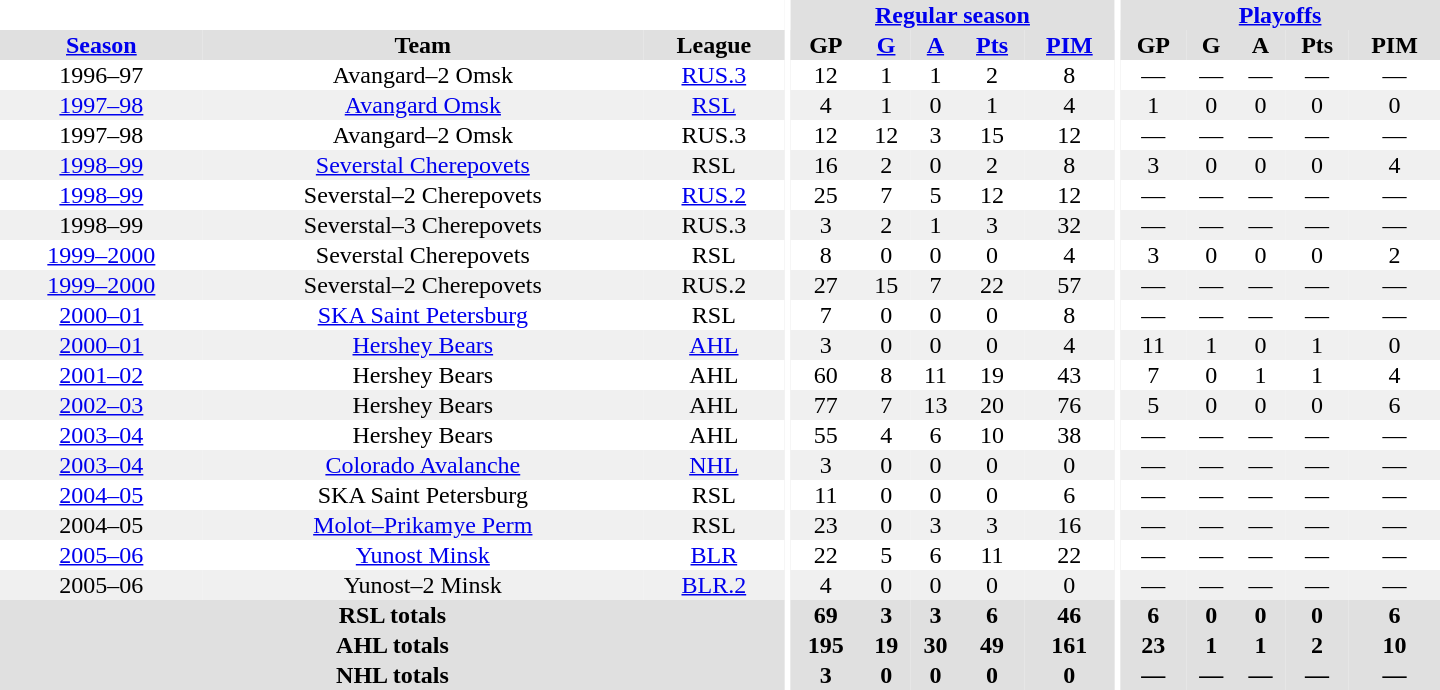<table border="0" cellpadding="1" cellspacing="0" style="text-align:center; width:60em">
<tr bgcolor="#e0e0e0">
<th colspan="3"  bgcolor="#ffffff"></th>
<th rowspan="99" bgcolor="#ffffff"></th>
<th colspan="5"><a href='#'>Regular season</a></th>
<th rowspan="99" bgcolor="#ffffff"></th>
<th colspan="5"><a href='#'>Playoffs</a></th>
</tr>
<tr bgcolor="#e0e0e0">
<th><a href='#'>Season</a></th>
<th>Team</th>
<th>League</th>
<th>GP</th>
<th><a href='#'>G</a></th>
<th><a href='#'>A</a></th>
<th><a href='#'>Pts</a></th>
<th><a href='#'>PIM</a></th>
<th>GP</th>
<th>G</th>
<th>A</th>
<th>Pts</th>
<th>PIM</th>
</tr>
<tr>
<td>1996–97</td>
<td>Avangard–2 Omsk</td>
<td><a href='#'>RUS.3</a></td>
<td>12</td>
<td>1</td>
<td>1</td>
<td>2</td>
<td>8</td>
<td>—</td>
<td>—</td>
<td>—</td>
<td>—</td>
<td>—</td>
</tr>
<tr bgcolor="#f0f0f0">
<td><a href='#'>1997–98</a></td>
<td><a href='#'>Avangard Omsk</a></td>
<td><a href='#'>RSL</a></td>
<td>4</td>
<td>1</td>
<td>0</td>
<td>1</td>
<td>4</td>
<td>1</td>
<td>0</td>
<td>0</td>
<td>0</td>
<td>0</td>
</tr>
<tr>
<td>1997–98</td>
<td>Avangard–2 Omsk</td>
<td>RUS.3</td>
<td>12</td>
<td>12</td>
<td>3</td>
<td>15</td>
<td>12</td>
<td>—</td>
<td>—</td>
<td>—</td>
<td>—</td>
<td>—</td>
</tr>
<tr bgcolor="#f0f0f0">
<td><a href='#'>1998–99</a></td>
<td><a href='#'>Severstal Cherepovets</a></td>
<td>RSL</td>
<td>16</td>
<td>2</td>
<td>0</td>
<td>2</td>
<td>8</td>
<td>3</td>
<td>0</td>
<td>0</td>
<td>0</td>
<td>4</td>
</tr>
<tr>
<td><a href='#'>1998–99</a></td>
<td>Severstal–2 Cherepovets</td>
<td><a href='#'>RUS.2</a></td>
<td>25</td>
<td>7</td>
<td>5</td>
<td>12</td>
<td>12</td>
<td>—</td>
<td>—</td>
<td>—</td>
<td>—</td>
<td>—</td>
</tr>
<tr bgcolor="#f0f0f0">
<td>1998–99</td>
<td>Severstal–3 Cherepovets</td>
<td>RUS.3</td>
<td>3</td>
<td>2</td>
<td>1</td>
<td>3</td>
<td>32</td>
<td>—</td>
<td>—</td>
<td>—</td>
<td>—</td>
<td>—</td>
</tr>
<tr>
<td><a href='#'>1999–2000</a></td>
<td>Severstal Cherepovets</td>
<td>RSL</td>
<td>8</td>
<td>0</td>
<td>0</td>
<td>0</td>
<td>4</td>
<td>3</td>
<td>0</td>
<td>0</td>
<td>0</td>
<td>2</td>
</tr>
<tr bgcolor="#f0f0f0">
<td><a href='#'>1999–2000</a></td>
<td>Severstal–2 Cherepovets</td>
<td>RUS.2</td>
<td>27</td>
<td>15</td>
<td>7</td>
<td>22</td>
<td>57</td>
<td>—</td>
<td>—</td>
<td>—</td>
<td>—</td>
<td>—</td>
</tr>
<tr>
<td><a href='#'>2000–01</a></td>
<td><a href='#'>SKA Saint Petersburg</a></td>
<td>RSL</td>
<td>7</td>
<td>0</td>
<td>0</td>
<td>0</td>
<td>8</td>
<td>—</td>
<td>—</td>
<td>—</td>
<td>—</td>
<td>—</td>
</tr>
<tr bgcolor="#f0f0f0">
<td><a href='#'>2000–01</a></td>
<td><a href='#'>Hershey Bears</a></td>
<td><a href='#'>AHL</a></td>
<td>3</td>
<td>0</td>
<td>0</td>
<td>0</td>
<td>4</td>
<td>11</td>
<td>1</td>
<td>0</td>
<td>1</td>
<td>0</td>
</tr>
<tr>
<td><a href='#'>2001–02</a></td>
<td>Hershey Bears</td>
<td>AHL</td>
<td>60</td>
<td>8</td>
<td>11</td>
<td>19</td>
<td>43</td>
<td>7</td>
<td>0</td>
<td>1</td>
<td>1</td>
<td>4</td>
</tr>
<tr bgcolor="#f0f0f0">
<td><a href='#'>2002–03</a></td>
<td>Hershey Bears</td>
<td>AHL</td>
<td>77</td>
<td>7</td>
<td>13</td>
<td>20</td>
<td>76</td>
<td>5</td>
<td>0</td>
<td>0</td>
<td>0</td>
<td>6</td>
</tr>
<tr>
<td><a href='#'>2003–04</a></td>
<td>Hershey Bears</td>
<td>AHL</td>
<td>55</td>
<td>4</td>
<td>6</td>
<td>10</td>
<td>38</td>
<td>—</td>
<td>—</td>
<td>—</td>
<td>—</td>
<td>—</td>
</tr>
<tr bgcolor="#f0f0f0">
<td><a href='#'>2003–04</a></td>
<td><a href='#'>Colorado Avalanche</a></td>
<td><a href='#'>NHL</a></td>
<td>3</td>
<td>0</td>
<td>0</td>
<td>0</td>
<td>0</td>
<td>—</td>
<td>—</td>
<td>—</td>
<td>—</td>
<td>—</td>
</tr>
<tr>
<td><a href='#'>2004–05</a></td>
<td>SKA Saint Petersburg</td>
<td>RSL</td>
<td>11</td>
<td>0</td>
<td>0</td>
<td>0</td>
<td>6</td>
<td>—</td>
<td>—</td>
<td>—</td>
<td>—</td>
<td>—</td>
</tr>
<tr bgcolor="#f0f0f0">
<td>2004–05</td>
<td><a href='#'>Molot–Prikamye Perm</a></td>
<td>RSL</td>
<td>23</td>
<td>0</td>
<td>3</td>
<td>3</td>
<td>16</td>
<td>—</td>
<td>—</td>
<td>—</td>
<td>—</td>
<td>—</td>
</tr>
<tr>
<td><a href='#'>2005–06</a></td>
<td><a href='#'>Yunost Minsk</a></td>
<td><a href='#'>BLR</a></td>
<td>22</td>
<td>5</td>
<td>6</td>
<td>11</td>
<td>22</td>
<td>—</td>
<td>—</td>
<td>—</td>
<td>—</td>
<td>—</td>
</tr>
<tr bgcolor="#f0f0f0">
<td>2005–06</td>
<td>Yunost–2 Minsk</td>
<td><a href='#'>BLR.2</a></td>
<td>4</td>
<td>0</td>
<td>0</td>
<td>0</td>
<td>0</td>
<td>—</td>
<td>—</td>
<td>—</td>
<td>—</td>
<td>—</td>
</tr>
<tr bgcolor="#e0e0e0">
<th colspan="3">RSL totals</th>
<th>69</th>
<th>3</th>
<th>3</th>
<th>6</th>
<th>46</th>
<th>6</th>
<th>0</th>
<th>0</th>
<th>0</th>
<th>6</th>
</tr>
<tr bgcolor="#e0e0e0">
<th colspan="3">AHL totals</th>
<th>195</th>
<th>19</th>
<th>30</th>
<th>49</th>
<th>161</th>
<th>23</th>
<th>1</th>
<th>1</th>
<th>2</th>
<th>10</th>
</tr>
<tr bgcolor="#e0e0e0">
<th colspan="3">NHL totals</th>
<th>3</th>
<th>0</th>
<th>0</th>
<th>0</th>
<th>0</th>
<th>—</th>
<th>—</th>
<th>—</th>
<th>—</th>
<th>—</th>
</tr>
</table>
